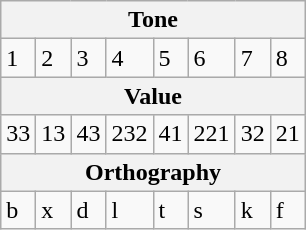<table class="wikitable">
<tr -->
<th colspan="8">Tone</th>
</tr>
<tr -->
<td>1</td>
<td>2</td>
<td>3</td>
<td>4</td>
<td>5</td>
<td>6</td>
<td>7</td>
<td>8</td>
</tr>
<tr -->
<th colspan="15">Value</th>
</tr>
<tr -->
<td>33</td>
<td>13</td>
<td>43</td>
<td>232</td>
<td>41</td>
<td>221</td>
<td>32</td>
<td>21</td>
</tr>
<tr -->
<th colspan="8">Orthography</th>
</tr>
<tr -->
<td>b</td>
<td>x</td>
<td>d</td>
<td>l</td>
<td>t</td>
<td>s</td>
<td>k</td>
<td>f</td>
</tr>
</table>
